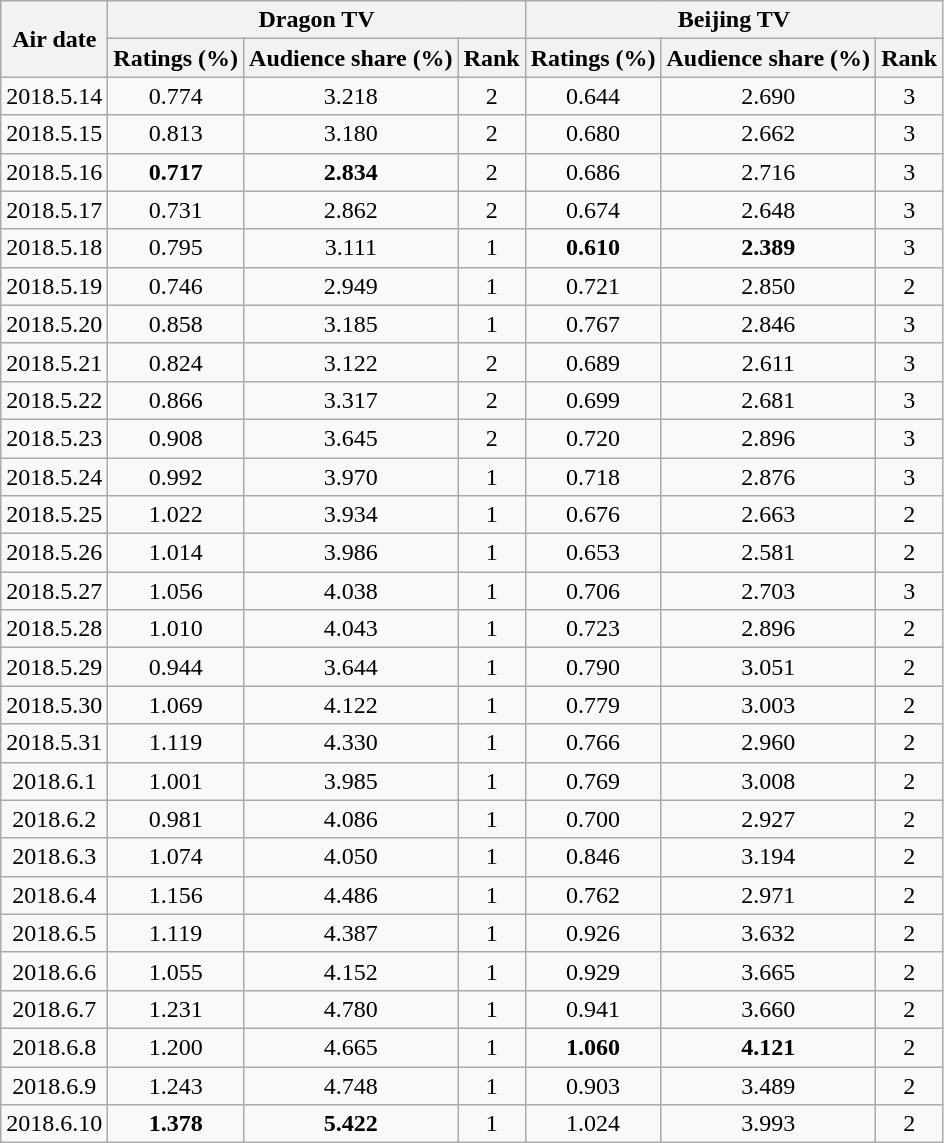<table class="wikitable sortable mw-collapsible jquery-tablesorter" style="text-align:center">
<tr>
<th rowspan="2">Air date</th>
<th colspan="3" rowspan="1">Dragon TV</th>
<th colspan="3">Beijing TV</th>
</tr>
<tr>
<th>Ratings (%)</th>
<th>Audience share (%)</th>
<th>Rank</th>
<th>Ratings (%)</th>
<th>Audience share (%)</th>
<th>Rank</th>
</tr>
<tr>
<td>2018.5.14</td>
<td>0.774</td>
<td>3.218</td>
<td>2</td>
<td>0.644</td>
<td>2.690</td>
<td>3</td>
</tr>
<tr>
<td>2018.5.15</td>
<td>0.813</td>
<td>3.180</td>
<td>2</td>
<td>0.680</td>
<td>2.662</td>
<td>3</td>
</tr>
<tr>
<td>2018.5.16</td>
<td><strong><span>0.717</span></strong></td>
<td><strong><span>2.834</span></strong></td>
<td>2</td>
<td>0.686</td>
<td>2.716</td>
<td>3</td>
</tr>
<tr>
<td>2018.5.17</td>
<td>0.731</td>
<td>2.862</td>
<td>2</td>
<td>0.674</td>
<td>2.648</td>
<td>3</td>
</tr>
<tr>
<td>2018.5.18</td>
<td>0.795</td>
<td>3.111</td>
<td>1</td>
<td><strong><span>0.610</span></strong></td>
<td><strong><span>2.389</span></strong></td>
<td>3</td>
</tr>
<tr>
<td>2018.5.19</td>
<td>0.746</td>
<td>2.949</td>
<td>1</td>
<td>0.721</td>
<td>2.850</td>
<td>2</td>
</tr>
<tr>
<td>2018.5.20</td>
<td>0.858</td>
<td>3.185</td>
<td>1</td>
<td>0.767</td>
<td>2.846</td>
<td>3</td>
</tr>
<tr>
<td>2018.5.21</td>
<td>0.824</td>
<td>3.122</td>
<td>2</td>
<td>0.689</td>
<td>2.611</td>
<td>3</td>
</tr>
<tr>
<td>2018.5.22</td>
<td>0.866</td>
<td>3.317</td>
<td>2</td>
<td>0.699</td>
<td>2.681</td>
<td>3</td>
</tr>
<tr>
<td>2018.5.23</td>
<td>0.908</td>
<td>3.645</td>
<td>2</td>
<td>0.720</td>
<td>2.896</td>
<td>3</td>
</tr>
<tr>
<td>2018.5.24</td>
<td>0.992</td>
<td>3.970</td>
<td>1</td>
<td>0.718</td>
<td>2.876</td>
<td>3</td>
</tr>
<tr>
<td>2018.5.25</td>
<td>1.022</td>
<td>3.934</td>
<td>1</td>
<td>0.676</td>
<td>2.663</td>
<td>2</td>
</tr>
<tr>
<td>2018.5.26</td>
<td>1.014</td>
<td>3.986</td>
<td>1</td>
<td>0.653</td>
<td>2.581</td>
<td>2</td>
</tr>
<tr>
<td>2018.5.27</td>
<td>1.056</td>
<td>4.038</td>
<td>1</td>
<td>0.706</td>
<td>2.703</td>
<td>3</td>
</tr>
<tr>
<td>2018.5.28</td>
<td>1.010</td>
<td>4.043</td>
<td>1</td>
<td>0.723</td>
<td>2.896</td>
<td>2</td>
</tr>
<tr>
<td>2018.5.29</td>
<td>0.944</td>
<td>3.644</td>
<td>1</td>
<td>0.790</td>
<td>3.051</td>
<td>2</td>
</tr>
<tr>
<td>2018.5.30</td>
<td>1.069</td>
<td>4.122</td>
<td>1</td>
<td>0.779</td>
<td>3.003</td>
<td>2</td>
</tr>
<tr>
<td>2018.5.31</td>
<td>1.119</td>
<td>4.330</td>
<td>1</td>
<td>0.766</td>
<td>2.960</td>
<td>2</td>
</tr>
<tr>
<td>2018.6.1</td>
<td>1.001</td>
<td>3.985</td>
<td>1</td>
<td>0.769</td>
<td>3.008</td>
<td>2</td>
</tr>
<tr>
<td>2018.6.2</td>
<td>0.981</td>
<td>4.086</td>
<td>1</td>
<td>0.700</td>
<td>2.927</td>
<td>2</td>
</tr>
<tr>
<td>2018.6.3</td>
<td>1.074</td>
<td>4.050</td>
<td>1</td>
<td>0.846</td>
<td>3.194</td>
<td>2</td>
</tr>
<tr>
<td>2018.6.4</td>
<td>1.156</td>
<td>4.486</td>
<td>1</td>
<td>0.762</td>
<td>2.971</td>
<td>2</td>
</tr>
<tr>
<td>2018.6.5</td>
<td>1.119</td>
<td>4.387</td>
<td>1</td>
<td>0.926</td>
<td>3.632</td>
<td>2</td>
</tr>
<tr>
<td>2018.6.6</td>
<td>1.055</td>
<td>4.152</td>
<td>1</td>
<td>0.929</td>
<td>3.665</td>
<td>2</td>
</tr>
<tr>
<td>2018.6.7</td>
<td>1.231</td>
<td>4.780</td>
<td>1</td>
<td>0.941</td>
<td>3.660</td>
<td>2</td>
</tr>
<tr>
<td>2018.6.8</td>
<td>1.200</td>
<td>4.665</td>
<td>1</td>
<td><strong><span>1.060</span></strong></td>
<td><strong><span>4.121</span></strong></td>
<td>2</td>
</tr>
<tr>
<td>2018.6.9</td>
<td>1.243</td>
<td>4.748</td>
<td>1</td>
<td>0.903</td>
<td>3.489</td>
<td>2</td>
</tr>
<tr>
<td>2018.6.10</td>
<td><strong><span>1.378</span></strong></td>
<td><strong><span>5.422</span></strong></td>
<td>1</td>
<td>1.024</td>
<td>3.993</td>
<td>2</td>
</tr>
</table>
